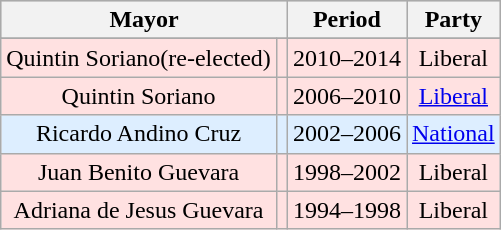<table class="wikitable" style="text-align:center">
<tr style="background:#cccccc">
<th colspan=2>Mayor</th>
<th>Period</th>
<th>Party</th>
</tr>
<tr style="background:#dddddd">
</tr>
<tr style="background:#dddddd">
</tr>
<tr style="background:#ffe1e1">
<td>Quintin Soriano(re-elected)</td>
<td></td>
<td>2010–2014</td>
<td>Liberal</td>
</tr>
<tr style="background:#ffe1e1">
<td>Quintin Soriano</td>
<td></td>
<td>2006–2010</td>
<td><a href='#'>Liberal</a></td>
</tr>
<tr style="background:#ddeeff">
<td>Ricardo Andino Cruz</td>
<td></td>
<td>2002–2006</td>
<td><a href='#'>National</a></td>
</tr>
<tr style="background:#ffe1e1">
<td>Juan Benito Guevara</td>
<td></td>
<td>1998–2002</td>
<td>Liberal</td>
</tr>
<tr style="background:#ffe1e1">
<td>Adriana de Jesus Guevara</td>
<td></td>
<td>1994–1998</td>
<td>Liberal</td>
</tr>
</table>
